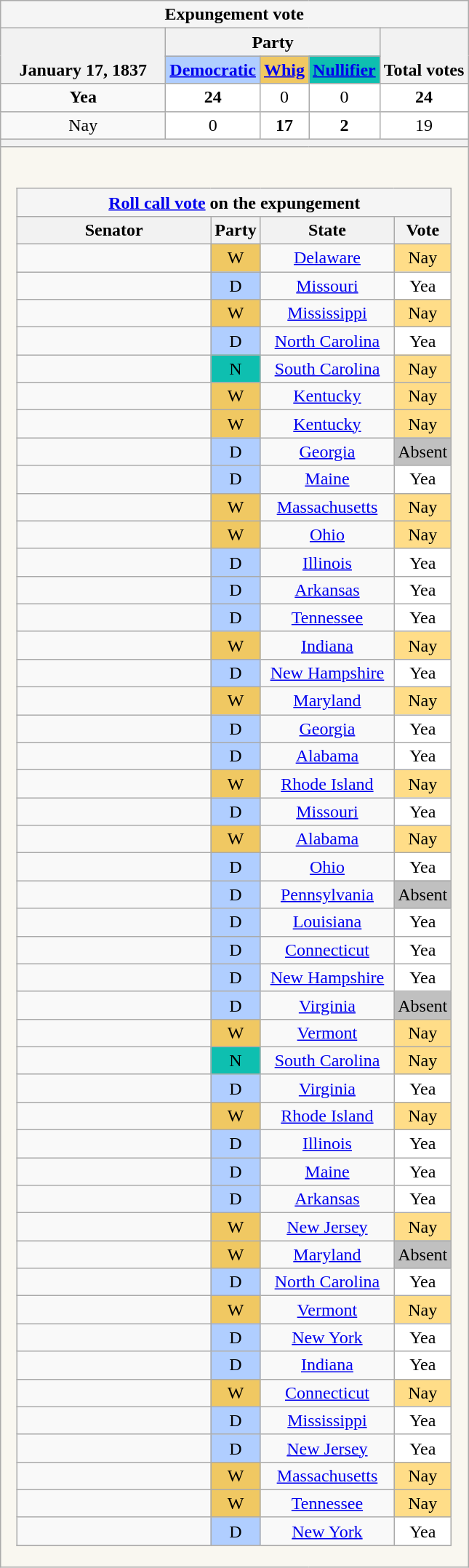<table class="wikitable" style="text-align:center">
<tr>
<th colspan=5 style="background:#f5f5f5">Expungement vote</th>
</tr>
<tr style="vertical-align:bottom;">
<th rowspan=2 style="width: 9em;">January 17, 1837</th>
<th colspan=3>Party</th>
<th rowspan=2>Total votes</th>
</tr>
<tr style="vertical-align:bottom;">
<th style="background-color:#B0CEFF;"><a href='#'>Democratic</a></th>
<th style="background-color:#F0C862;"><a href='#'>Whig</a></th>
<th style="background-color:#0EBFB0;"><a href='#'>Nullifier</a></th>
</tr>
<tr>
<td><strong>Yea</strong></td>
<td style="background:#ffffff"><strong>24</strong></td>
<td style="background:#ffffff">0</td>
<td style="background:#ffffff">0</td>
<td style="background:#ffffff"><strong>24</strong></td>
</tr>
<tr>
<td>Nay</td>
<td style="background:#ffffff">0</td>
<td style="background:#ffffff"><strong>17</strong></td>
<td style="background:#ffffff"><strong>2</strong></td>
<td style="background:#ffffff">19</td>
</tr>
<tr>
<th colspan=5 style="text-align:left;"></th>
</tr>
<tr>
<td colspan=5 style="background:#f9f7f0"><br><table class="wikitable sortable" style="margin:1em auto;">
<tr>
<th colspan=4 style="background:#f5f5f5"><a href='#'>Roll call vote</a> on the expungement</th>
</tr>
<tr>
<th scope="col" style="width: 170px;">Senator</th>
<th>Party</th>
<th scope="col" style="width: 115px;">State</th>
<th>Vote</th>
</tr>
<tr>
<td></td>
<td style="background-color:#F0C862; text-align: center;">W</td>
<td><a href='#'>Delaware</a></td>
<td style="background-color:#ffdd88;">Nay</td>
</tr>
<tr>
<td></td>
<td style="background-color:#B0CEFF; text-align: center;">D</td>
<td><a href='#'>Missouri</a></td>
<td style="background-color:#ffffff;">Yea</td>
</tr>
<tr>
<td></td>
<td style="background-color:#F0C862; text-align: center;">W</td>
<td><a href='#'>Mississippi</a></td>
<td style="background-color:#ffdd88;">Nay</td>
</tr>
<tr>
<td></td>
<td style="background-color:#B0CEFF; text-align: center;">D</td>
<td><a href='#'>North Carolina</a></td>
<td style="background-color:#ffffff;">Yea</td>
</tr>
<tr>
<td></td>
<td style="background-color:#0EBFB0; text-align: center;">N</td>
<td><a href='#'>South Carolina</a></td>
<td style="background-color:#ffdd88;">Nay</td>
</tr>
<tr>
<td></td>
<td style="background-color:#F0C862; text-align: center;">W</td>
<td><a href='#'>Kentucky</a></td>
<td style="background-color:#ffdd88;">Nay</td>
</tr>
<tr>
<td></td>
<td style="background-color:#F0C862; text-align: center;">W</td>
<td><a href='#'>Kentucky</a></td>
<td style="background-color:#ffdd88;">Nay</td>
</tr>
<tr>
<td></td>
<td style="background-color:#B0CEFF; text-align: center;">D</td>
<td><a href='#'>Georgia</a></td>
<td style="background-color:#C0C0C0;">Absent</td>
</tr>
<tr>
<td></td>
<td style="background-color:#B0CEFF; text-align: center;">D</td>
<td><a href='#'>Maine</a></td>
<td style="background-color:#ffffff;">Yea</td>
</tr>
<tr>
<td></td>
<td style="background-color:#F0C862; text-align: center;">W</td>
<td><a href='#'>Massachusetts</a></td>
<td style="background-color:#ffdd88;">Nay</td>
</tr>
<tr>
<td></td>
<td style="background-color:#F0C862; text-align: center;">W</td>
<td><a href='#'>Ohio</a></td>
<td style="background-color:#ffdd88;">Nay</td>
</tr>
<tr>
<td></td>
<td style="background-color:#B0CEFF; text-align: center;">D</td>
<td><a href='#'>Illinois</a></td>
<td style="background-color:#ffffff;">Yea</td>
</tr>
<tr>
<td></td>
<td style="background-color:#B0CEFF; text-align: center;">D</td>
<td><a href='#'>Arkansas</a></td>
<td style="background-color:#ffffff;">Yea</td>
</tr>
<tr>
<td></td>
<td style="background-color:#B0CEFF; text-align: center;">D</td>
<td><a href='#'>Tennessee</a></td>
<td style="background-color:#ffffff;">Yea</td>
</tr>
<tr>
<td></td>
<td style="background-color:#F0C862; text-align: center;">W</td>
<td><a href='#'>Indiana</a></td>
<td style="background-color:#ffdd88;">Nay</td>
</tr>
<tr>
<td></td>
<td style="background-color:#B0CEFF; text-align: center;">D</td>
<td><a href='#'>New Hampshire</a></td>
<td style="background-color:#ffffff;">Yea</td>
</tr>
<tr>
<td></td>
<td style="background-color:#F0C862; text-align: center;">W</td>
<td><a href='#'>Maryland</a></td>
<td style="background-color:#ffdd88;">Nay</td>
</tr>
<tr>
<td></td>
<td style="background-color:#B0CEFF; text-align: center;">D</td>
<td><a href='#'>Georgia</a></td>
<td style="background-color:#ffffff;">Yea</td>
</tr>
<tr>
<td></td>
<td style="background-color:#B0CEFF; text-align: center;">D</td>
<td><a href='#'>Alabama</a></td>
<td style="background-color:#ffffff;">Yea</td>
</tr>
<tr>
<td></td>
<td style="background-color:#F0C862; text-align: center;">W</td>
<td><a href='#'>Rhode Island</a></td>
<td style="background-color:#ffdd88;">Nay</td>
</tr>
<tr>
<td></td>
<td style="background-color:#B0CEFF; text-align: center;">D</td>
<td><a href='#'>Missouri</a></td>
<td style="background-color:#ffffff;">Yea</td>
</tr>
<tr>
<td></td>
<td style="background-color:#F0C862; text-align: center;">W</td>
<td><a href='#'>Alabama</a></td>
<td style="background-color:#ffdd88;">Nay</td>
</tr>
<tr>
<td></td>
<td style="background-color:#B0CEFF; text-align: center;">D</td>
<td><a href='#'>Ohio</a></td>
<td style="background-color:#ffffff;">Yea</td>
</tr>
<tr>
<td></td>
<td style="background-color:#B0CEFF; text-align: center;">D</td>
<td><a href='#'>Pennsylvania</a></td>
<td style="background-color:#C0C0C0;">Absent</td>
</tr>
<tr>
<td></td>
<td style="background-color:#B0CEFF; text-align: center;">D</td>
<td><a href='#'>Louisiana</a></td>
<td style="background-color:#ffffff;">Yea</td>
</tr>
<tr>
<td></td>
<td style="background-color:#B0CEFF; text-align: center;">D</td>
<td><a href='#'>Connecticut</a></td>
<td style="background-color:#ffffff;">Yea</td>
</tr>
<tr>
<td></td>
<td style="background-color:#B0CEFF; text-align: center;">D</td>
<td><a href='#'>New Hampshire</a></td>
<td style="background-color:#ffffff;">Yea</td>
</tr>
<tr>
<td></td>
<td style="background-color:#B0CEFF; text-align: center;">D</td>
<td><a href='#'>Virginia</a></td>
<td style="background-color:#C0C0C0;">Absent</td>
</tr>
<tr>
<td></td>
<td style="background-color:#F0C862; text-align: center;">W</td>
<td><a href='#'>Vermont</a></td>
<td style="background-color:#ffdd88;">Nay</td>
</tr>
<tr>
<td></td>
<td style="background-color:#0EBFB0; text-align: center;">N</td>
<td><a href='#'>South Carolina</a></td>
<td style="background-color:#ffdd88;">Nay</td>
</tr>
<tr>
<td></td>
<td style="background-color:#B0CEFF; text-align: center;">D</td>
<td><a href='#'>Virginia</a></td>
<td style="background-color:#ffffff;">Yea</td>
</tr>
<tr>
<td></td>
<td style="background-color:#F0C862; text-align: center;">W</td>
<td><a href='#'>Rhode Island</a></td>
<td style="background-color:#ffdd88;">Nay</td>
</tr>
<tr>
<td></td>
<td style="background-color:#B0CEFF; text-align: center;">D</td>
<td><a href='#'>Illinois</a></td>
<td style="background-color:#ffffff;">Yea</td>
</tr>
<tr>
<td></td>
<td style="background-color:#B0CEFF; text-align: center;">D</td>
<td><a href='#'>Maine</a></td>
<td style="background-color:#ffffff;">Yea</td>
</tr>
<tr>
<td></td>
<td style="background-color:#B0CEFF; text-align: center;">D</td>
<td><a href='#'>Arkansas</a></td>
<td style="background-color:#ffffff;">Yea</td>
</tr>
<tr>
<td></td>
<td style="background-color:#F0C862; text-align: center;">W</td>
<td><a href='#'>New Jersey</a></td>
<td style="background-color:#ffdd88;">Nay</td>
</tr>
<tr>
<td></td>
<td style="background-color:#F0C862; text-align: center;">W</td>
<td><a href='#'>Maryland</a></td>
<td style="background-color:#C0C0C0;">Absent</td>
</tr>
<tr>
<td></td>
<td style="background-color:#B0CEFF; text-align: center;">D</td>
<td><a href='#'>North Carolina</a></td>
<td style="background-color:#ffffff;">Yea</td>
</tr>
<tr>
<td></td>
<td style="background-color:#F0C862; text-align: center;">W</td>
<td><a href='#'>Vermont</a></td>
<td style="background-color:#ffdd88;">Nay</td>
</tr>
<tr>
<td></td>
<td style="background-color:#B0CEFF; text-align: center;">D</td>
<td><a href='#'>New York</a></td>
<td style="background-color:#ffffff;">Yea</td>
</tr>
<tr>
<td></td>
<td style="background-color:#B0CEFF; text-align: center;">D</td>
<td><a href='#'>Indiana</a></td>
<td style="background-color:#ffffff;">Yea</td>
</tr>
<tr>
<td></td>
<td style="background-color:#F0C862; text-align: center;">W</td>
<td><a href='#'>Connecticut</a></td>
<td style="background-color:#ffdd88;">Nay</td>
</tr>
<tr>
<td></td>
<td style="background-color:#B0CEFF; text-align: center;">D</td>
<td><a href='#'>Mississippi</a></td>
<td style="background-color:#ffffff;">Yea</td>
</tr>
<tr>
<td></td>
<td style="background-color:#B0CEFF; text-align: center;">D</td>
<td><a href='#'>New Jersey</a></td>
<td style="background-color:#ffffff;">Yea</td>
</tr>
<tr>
<td></td>
<td style="background-color:#F0C862; text-align: center;">W</td>
<td><a href='#'>Massachusetts</a></td>
<td style="background-color:#ffdd88;">Nay</td>
</tr>
<tr>
<td></td>
<td style="background-color:#F0C862; text-align: center;">W</td>
<td><a href='#'>Tennessee</a></td>
<td style="background-color:#ffdd88;">Nay</td>
</tr>
<tr>
<td></td>
<td style="background-color:#B0CEFF; text-align: center;">D</td>
<td><a href='#'>New York</a></td>
<td style="background-color:#ffffff;">Yea</td>
</tr>
<tr>
</tr>
</table>
</td>
</tr>
</table>
